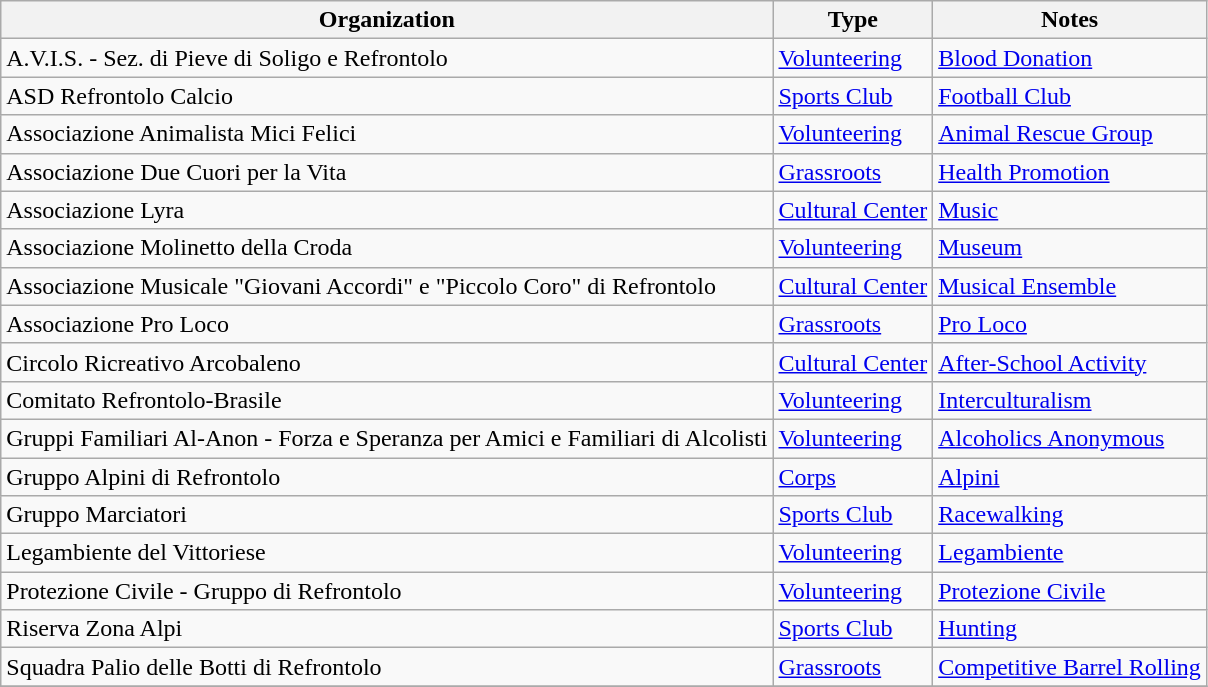<table class="wikitable">
<tr>
<th>Organization</th>
<th>Type</th>
<th>Notes</th>
</tr>
<tr>
<td>A.V.I.S. - Sez. di Pieve di Soligo e Refrontolo</td>
<td><a href='#'>Volunteering</a></td>
<td><a href='#'>Blood Donation</a></td>
</tr>
<tr>
<td>ASD Refrontolo Calcio</td>
<td><a href='#'>Sports Club</a></td>
<td><a href='#'>Football Club</a></td>
</tr>
<tr>
<td>Associazione Animalista Mici Felici</td>
<td><a href='#'>Volunteering</a></td>
<td><a href='#'>Animal Rescue Group</a></td>
</tr>
<tr>
<td>Associazione Due Cuori per la Vita</td>
<td><a href='#'>Grassroots</a></td>
<td><a href='#'>Health Promotion</a></td>
</tr>
<tr>
<td>Associazione Lyra</td>
<td><a href='#'>Cultural Center</a></td>
<td><a href='#'>Music</a></td>
</tr>
<tr>
<td>Associazione Molinetto della Croda</td>
<td><a href='#'>Volunteering</a></td>
<td><a href='#'>Museum</a></td>
</tr>
<tr>
<td>Associazione Musicale "Giovani Accordi" e "Piccolo Coro" di Refrontolo</td>
<td><a href='#'>Cultural Center</a></td>
<td><a href='#'>Musical Ensemble</a></td>
</tr>
<tr>
<td>Associazione Pro Loco</td>
<td><a href='#'>Grassroots</a></td>
<td><a href='#'>Pro Loco</a></td>
</tr>
<tr>
<td>Circolo Ricreativo Arcobaleno</td>
<td><a href='#'>Cultural Center</a></td>
<td><a href='#'>After-School Activity</a></td>
</tr>
<tr>
<td>Comitato Refrontolo-Brasile</td>
<td><a href='#'>Volunteering</a></td>
<td><a href='#'>Interculturalism</a></td>
</tr>
<tr>
<td>Gruppi Familiari Al-Anon - Forza e Speranza per Amici e Familiari di Alcolisti</td>
<td><a href='#'>Volunteering</a></td>
<td><a href='#'>Alcoholics Anonymous</a></td>
</tr>
<tr>
<td>Gruppo Alpini di Refrontolo</td>
<td><a href='#'>Corps</a></td>
<td><a href='#'>Alpini</a></td>
</tr>
<tr>
<td>Gruppo Marciatori</td>
<td><a href='#'>Sports Club</a></td>
<td><a href='#'>Racewalking</a></td>
</tr>
<tr>
<td>Legambiente del Vittoriese</td>
<td><a href='#'>Volunteering</a></td>
<td><a href='#'>Legambiente</a></td>
</tr>
<tr>
<td>Protezione Civile - Gruppo di Refrontolo</td>
<td><a href='#'>Volunteering</a></td>
<td><a href='#'>Protezione Civile</a></td>
</tr>
<tr>
<td>Riserva Zona Alpi</td>
<td><a href='#'>Sports Club</a></td>
<td><a href='#'>Hunting</a></td>
</tr>
<tr>
<td>Squadra Palio delle Botti di Refrontolo</td>
<td><a href='#'>Grassroots</a></td>
<td><a href='#'>Competitive Barrel Rolling</a></td>
</tr>
<tr>
</tr>
</table>
